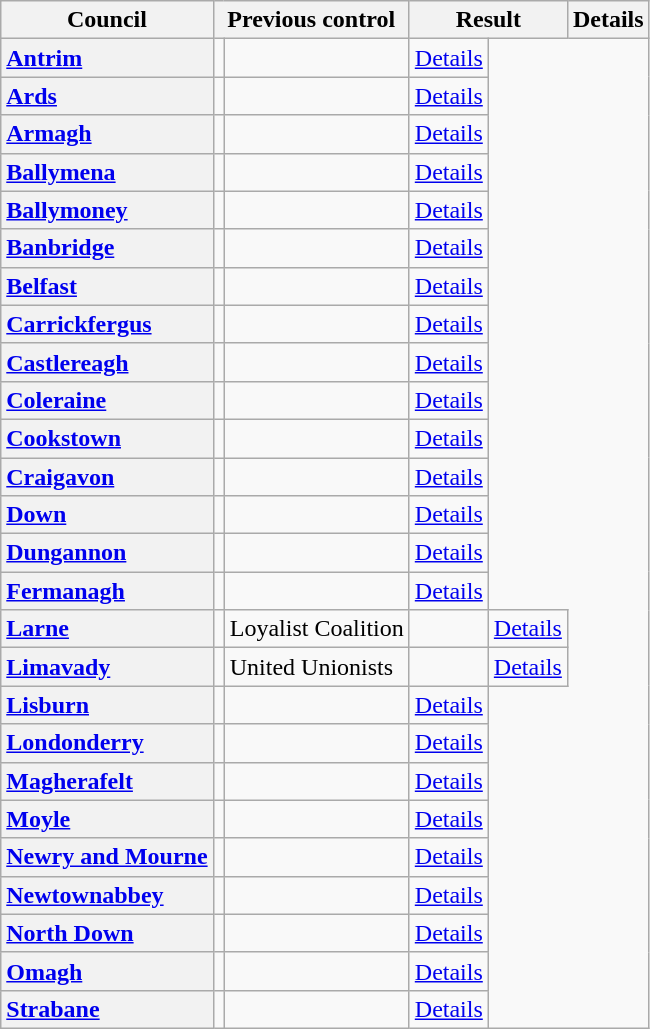<table class="wikitable sortable" border="1">
<tr>
<th scope="col">Council</th>
<th colspan=2>Previous control</th>
<th colspan=2>Result</th>
<th class="unsortable" scope="col">Details</th>
</tr>
<tr>
<th scope="row" style="text-align: left;"><a href='#'>Antrim</a></th>
<td></td>
<td></td>
<td><a href='#'>Details</a></td>
</tr>
<tr>
<th scope="row" style="text-align: left;"><a href='#'>Ards</a></th>
<td></td>
<td></td>
<td><a href='#'>Details</a></td>
</tr>
<tr>
<th scope="row" style="text-align: left;"><a href='#'>Armagh</a></th>
<td></td>
<td></td>
<td><a href='#'>Details</a></td>
</tr>
<tr>
<th scope="row" style="text-align: left;"><a href='#'>Ballymena</a></th>
<td></td>
<td></td>
<td><a href='#'>Details</a></td>
</tr>
<tr>
<th scope="row" style="text-align: left;"><a href='#'>Ballymoney</a></th>
<td></td>
<td></td>
<td><a href='#'>Details</a></td>
</tr>
<tr>
<th scope="row" style="text-align: left;"><a href='#'>Banbridge</a></th>
<td></td>
<td></td>
<td><a href='#'>Details</a></td>
</tr>
<tr>
<th scope="row" style="text-align: left;"><a href='#'>Belfast</a></th>
<td></td>
<td></td>
<td><a href='#'>Details</a></td>
</tr>
<tr>
<th scope="row" style="text-align: left;"><a href='#'>Carrickfergus</a></th>
<td></td>
<td></td>
<td><a href='#'>Details</a></td>
</tr>
<tr>
<th scope="row" style="text-align: left;"><a href='#'>Castlereagh</a></th>
<td></td>
<td></td>
<td><a href='#'>Details</a></td>
</tr>
<tr>
<th scope="row" style="text-align: left;"><a href='#'>Coleraine</a></th>
<td></td>
<td></td>
<td><a href='#'>Details</a></td>
</tr>
<tr>
<th scope="row" style="text-align: left;"><a href='#'>Cookstown</a></th>
<td></td>
<td></td>
<td><a href='#'>Details</a></td>
</tr>
<tr>
<th scope="row" style="text-align: left;"><a href='#'>Craigavon</a></th>
<td></td>
<td></td>
<td><a href='#'>Details</a></td>
</tr>
<tr>
<th scope="row" style="text-align: left;"><a href='#'>Down</a></th>
<td></td>
<td></td>
<td><a href='#'>Details</a></td>
</tr>
<tr>
<th scope="row" style="text-align: left;"><a href='#'>Dungannon</a></th>
<td></td>
<td></td>
<td><a href='#'>Details</a></td>
</tr>
<tr>
<th scope="row" style="text-align: left;"><a href='#'>Fermanagh</a></th>
<td></td>
<td></td>
<td><a href='#'>Details</a></td>
</tr>
<tr>
<th scope="row" style="text-align: left;"><a href='#'>Larne</a></th>
<td></td>
<td>Loyalist Coalition</td>
<td></td>
<td><a href='#'>Details</a></td>
</tr>
<tr>
<th scope="row" style="text-align: left;"><a href='#'>Limavady</a></th>
<td></td>
<td>United Unionists</td>
<td></td>
<td><a href='#'>Details</a></td>
</tr>
<tr>
<th scope="row" style="text-align: left;"><a href='#'>Lisburn</a></th>
<td></td>
<td></td>
<td><a href='#'>Details</a></td>
</tr>
<tr>
<th scope="row" style="text-align: left;"><a href='#'>Londonderry</a></th>
<td></td>
<td></td>
<td><a href='#'>Details</a></td>
</tr>
<tr>
<th scope="row" style="text-align: left;"><a href='#'>Magherafelt</a></th>
<td></td>
<td></td>
<td><a href='#'>Details</a></td>
</tr>
<tr>
<th scope="row" style="text-align: left;"><a href='#'>Moyle</a></th>
<td></td>
<td></td>
<td><a href='#'>Details</a></td>
</tr>
<tr>
<th scope="row" style="text-align: left;"><a href='#'>Newry and Mourne</a></th>
<td></td>
<td></td>
<td><a href='#'>Details</a></td>
</tr>
<tr>
<th scope="row" style="text-align: left;"><a href='#'>Newtownabbey</a></th>
<td></td>
<td></td>
<td><a href='#'>Details</a></td>
</tr>
<tr>
<th scope="row" style="text-align: left;"><a href='#'>North Down</a></th>
<td></td>
<td></td>
<td><a href='#'>Details</a></td>
</tr>
<tr>
<th scope="row" style="text-align: left;"><a href='#'>Omagh</a></th>
<td></td>
<td></td>
<td><a href='#'>Details</a></td>
</tr>
<tr>
<th scope="row" style="text-align: left;"><a href='#'>Strabane</a></th>
<td></td>
<td></td>
<td><a href='#'>Details</a></td>
</tr>
</table>
